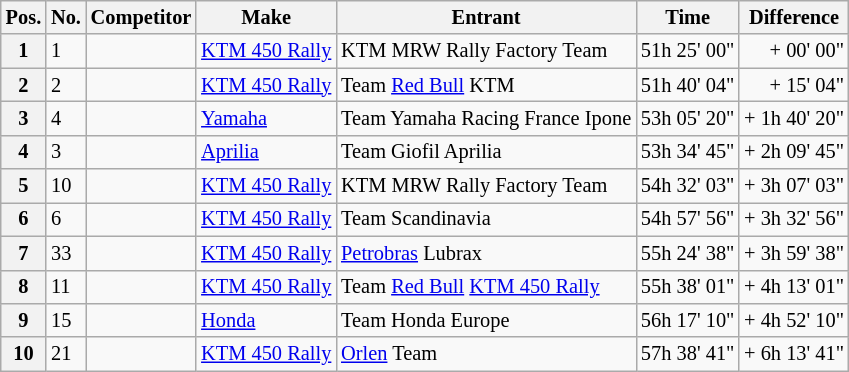<table class="wikitable" style="font-size:85%;">
<tr>
<th>Pos.</th>
<th>No.</th>
<th>Competitor</th>
<th>Make</th>
<th>Entrant</th>
<th>Time</th>
<th>Difference</th>
</tr>
<tr>
<th>1</th>
<td>1</td>
<td></td>
<td><a href='#'>KTM 450 Rally</a></td>
<td>KTM MRW Rally Factory Team</td>
<td>51h 25' 00"</td>
<td align=right>+ 00' 00"</td>
</tr>
<tr>
<th>2</th>
<td>2</td>
<td></td>
<td><a href='#'>KTM 450 Rally</a></td>
<td>Team <a href='#'>Red Bull</a> KTM</td>
<td>51h 40' 04"</td>
<td align=right>+ 15' 04"</td>
</tr>
<tr>
<th>3</th>
<td>4</td>
<td></td>
<td><a href='#'>Yamaha</a></td>
<td>Team Yamaha Racing France Ipone</td>
<td>53h 05' 20"</td>
<td align=right>+ 1h 40' 20"</td>
</tr>
<tr>
<th>4</th>
<td>3</td>
<td></td>
<td><a href='#'>Aprilia</a></td>
<td>Team Giofil Aprilia</td>
<td>53h 34' 45"</td>
<td align=right>+ 2h 09' 45"</td>
</tr>
<tr>
<th>5</th>
<td>10</td>
<td></td>
<td><a href='#'>KTM 450 Rally</a></td>
<td>KTM MRW Rally Factory Team</td>
<td>54h 32' 03"</td>
<td align=right>+ 3h 07' 03"</td>
</tr>
<tr>
<th>6</th>
<td>6</td>
<td></td>
<td><a href='#'>KTM 450 Rally</a></td>
<td>Team Scandinavia</td>
<td>54h 57' 56"</td>
<td align=right>+ 3h 32' 56"</td>
</tr>
<tr>
<th>7</th>
<td>33</td>
<td></td>
<td><a href='#'>KTM 450 Rally</a></td>
<td><a href='#'>Petrobras</a> Lubrax</td>
<td>55h 24' 38"</td>
<td align=right>+ 3h 59' 38"</td>
</tr>
<tr>
<th>8</th>
<td>11</td>
<td></td>
<td><a href='#'>KTM 450 Rally</a></td>
<td>Team <a href='#'>Red Bull</a> <a href='#'>KTM 450 Rally</a></td>
<td>55h 38' 01"</td>
<td align=right>+ 4h 13' 01"</td>
</tr>
<tr>
<th>9</th>
<td>15</td>
<td></td>
<td><a href='#'>Honda</a></td>
<td>Team Honda Europe</td>
<td>56h 17' 10"</td>
<td align=right>+ 4h 52' 10"</td>
</tr>
<tr>
<th>10</th>
<td>21</td>
<td></td>
<td><a href='#'>KTM 450 Rally</a></td>
<td><a href='#'>Orlen</a> Team</td>
<td>57h 38' 41"</td>
<td align=right>+ 6h 13' 41"</td>
</tr>
</table>
